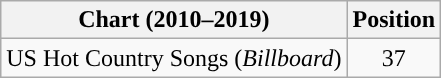<table class="wikitable">
<tr>
<th>Chart (2010–2019)</th>
<th>Position</th>
</tr>
<tr>
<td>US Hot Country Songs (<em>Billboard</em>)</td>
<td style="text-align:center;">37</td>
</tr>
</table>
